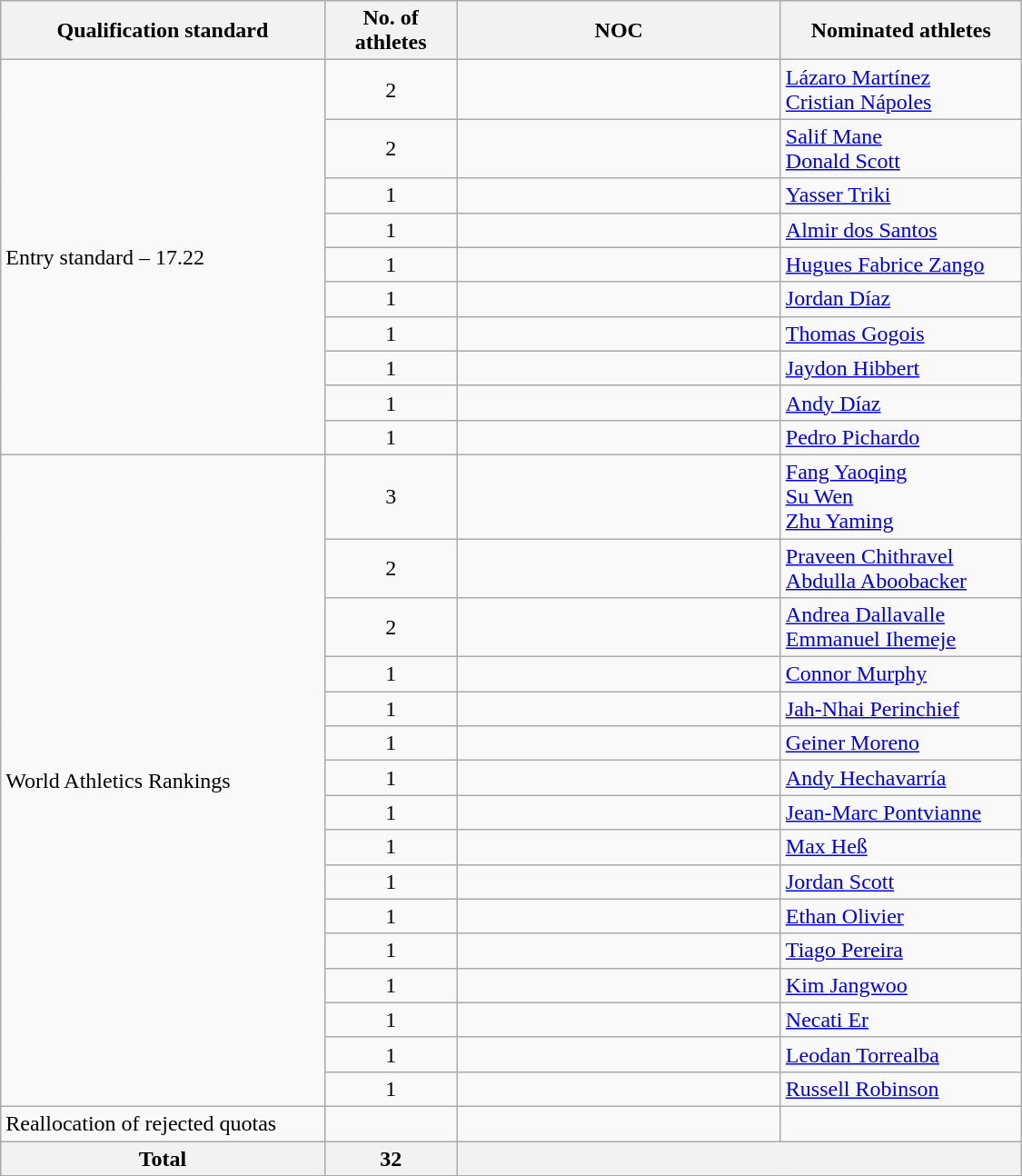<table class="wikitable sortable" style="text-align:left; width:750px;">
<tr>
<th>Qualification standard</th>
<th width=90>No. of athletes</th>
<th width=230>NOC</th>
<th>Nominated athletes</th>
</tr>
<tr>
<td rowspan=10>Entry standard – 17.22</td>
<td align=center>2</td>
<td></td>
<td><a href='#'>Lázaro Martínez</a><br><a href='#'>Cristian Nápoles</a></td>
</tr>
<tr>
<td align=center>2</td>
<td></td>
<td><a href='#'>Salif Mane</a><br><a href='#'>Donald Scott</a></td>
</tr>
<tr>
<td align=center>1</td>
<td></td>
<td><a href='#'>Yasser Triki</a></td>
</tr>
<tr>
<td align=center>1</td>
<td></td>
<td><a href='#'>Almir dos Santos</a></td>
</tr>
<tr>
<td align=center>1</td>
<td></td>
<td><a href='#'>Hugues Fabrice Zango</a></td>
</tr>
<tr>
<td align=center>1</td>
<td></td>
<td><a href='#'>Jordan Díaz</a></td>
</tr>
<tr>
<td align=center>1</td>
<td></td>
<td><a href='#'>Thomas Gogois</a></td>
</tr>
<tr>
<td align=center>1</td>
<td></td>
<td><a href='#'>Jaydon Hibbert</a></td>
</tr>
<tr>
<td align=center>1</td>
<td></td>
<td><a href='#'>Andy Díaz</a></td>
</tr>
<tr>
<td align=center>1</td>
<td></td>
<td><a href='#'>Pedro Pichardo</a></td>
</tr>
<tr>
<td rowspan="16">World Athletics Rankings</td>
<td align=center>3</td>
<td></td>
<td rowspan="1"><a href='#'>Fang Yaoqing</a><br><a href='#'>Su Wen</a><br><a href='#'>Zhu Yaming</a></td>
</tr>
<tr>
<td align=center>2</td>
<td rowspan="1"></td>
<td><a href='#'>Praveen Chithravel</a><br><a href='#'>Abdulla Aboobacker</a></td>
</tr>
<tr>
<td align=center>2</td>
<td rowspan="1"></td>
<td><a href='#'>Andrea Dallavalle</a><br><a href='#'>Emmanuel Ihemeje</a></td>
</tr>
<tr>
<td align=center>1</td>
<td rowspan="1"></td>
<td><a href='#'>Connor Murphy</a></td>
</tr>
<tr>
<td align=center>1</td>
<td rowspan="1"></td>
<td><a href='#'>Jah-Nhai Perinchief</a></td>
</tr>
<tr>
<td align=center>1</td>
<td rowspan="1"></td>
<td><a href='#'>Geiner Moreno</a></td>
</tr>
<tr>
<td align=center>1</td>
<td rowspan="1"></td>
<td><a href='#'>Andy Hechavarría</a></td>
</tr>
<tr>
<td align=center>1</td>
<td></td>
<td><a href='#'>Jean-Marc Pontvianne</a></td>
</tr>
<tr>
<td align=center>1</td>
<td></td>
<td><a href='#'>Max Heß</a></td>
</tr>
<tr>
<td align=center>1</td>
<td></td>
<td><a href='#'>Jordan Scott</a></td>
</tr>
<tr>
<td align=center>1</td>
<td></td>
<td><a href='#'>Ethan Olivier</a></td>
</tr>
<tr>
<td align=center>1</td>
<td></td>
<td><a href='#'>Tiago Pereira</a></td>
</tr>
<tr>
<td align=center>1</td>
<td></td>
<td><a href='#'>Kim Jangwoo</a></td>
</tr>
<tr>
<td align=center>1</td>
<td></td>
<td><a href='#'>Necati Er</a></td>
</tr>
<tr>
<td align=center>1</td>
<td></td>
<td><a href='#'>Leodan Torrealba</a></td>
</tr>
<tr>
<td align=center>1</td>
<td></td>
<td><a href='#'>Russell Robinson</a></td>
</tr>
<tr>
<td>Reallocation of rejected quotas</td>
<td align=center></td>
<td></td>
<td></td>
</tr>
<tr>
<th>Total</th>
<th>32</th>
<th colspan=2></th>
</tr>
</table>
